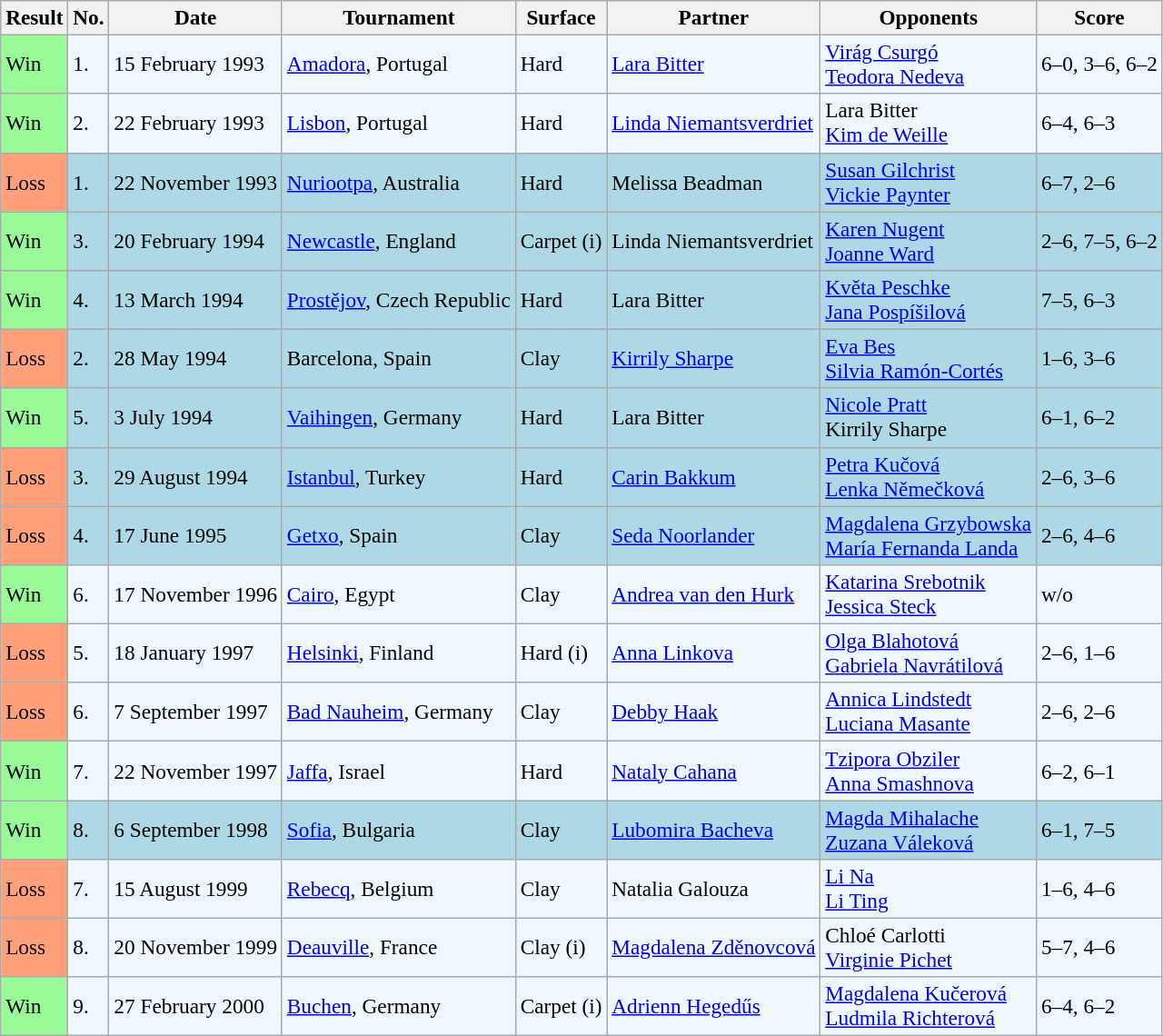<table class="sortable wikitable" style="font-size:97%;">
<tr>
<th>Result</th>
<th>No.</th>
<th>Date</th>
<th>Tournament</th>
<th>Surface</th>
<th>Partner</th>
<th>Opponents</th>
<th>Score</th>
</tr>
<tr style="background:#f0f8ff;">
<td style="background:#98fb98;">Win</td>
<td>1.</td>
<td>15 February 1993</td>
<td><a href='#'>Amadora</a>, Portugal</td>
<td>Hard</td>
<td> <a href='#'>Lara Bitter</a></td>
<td> <a href='#'>Virág Csurgó</a> <br>  <a href='#'>Teodora Nedeva</a></td>
<td>6–0, 3–6, 6–2</td>
</tr>
<tr style="background:#f0f8ff;">
<td style="background:#98fb98;">Win</td>
<td>2.</td>
<td>22 February 1993</td>
<td><a href='#'>Lisbon</a>, Portugal</td>
<td>Hard</td>
<td> <a href='#'>Linda Niemantsverdriet</a></td>
<td> Lara Bitter <br>  <a href='#'>Kim de Weille</a></td>
<td>6–4, 6–3</td>
</tr>
<tr style="background:lightblue;">
<td style="background:#ffa07a;">Loss</td>
<td>1.</td>
<td>22 November 1993</td>
<td><a href='#'>Nuriootpa</a>, Australia</td>
<td>Hard</td>
<td> Melissa Beadman</td>
<td> <a href='#'>Susan Gilchrist</a> <br>  <a href='#'>Vickie Paynter</a></td>
<td>6–7, 2–6</td>
</tr>
<tr style="background:lightblue;">
<td style="background:#98fb98;">Win</td>
<td>3.</td>
<td>20 February 1994</td>
<td><a href='#'>Newcastle</a>, England</td>
<td>Carpet (i)</td>
<td> Linda Niemantsverdriet</td>
<td> <a href='#'>Karen Nugent</a> <br>  <a href='#'>Joanne Ward</a></td>
<td>2–6, 7–5, 6–2</td>
</tr>
<tr style="background:lightblue;">
<td style="background:#98fb98;">Win</td>
<td>4.</td>
<td>13 March 1994</td>
<td><a href='#'>Prostějov</a>, Czech Republic</td>
<td>Hard</td>
<td> Lara Bitter</td>
<td> <a href='#'>Květa Peschke</a> <br>  <a href='#'>Jana Pospíšilová</a></td>
<td>7–5, 6–3</td>
</tr>
<tr style="background:lightblue;">
<td style="background:#ffa07a;">Loss</td>
<td>2.</td>
<td>28 May 1994</td>
<td>Barcelona, Spain</td>
<td>Clay</td>
<td> <a href='#'>Kirrily Sharpe</a></td>
<td> <a href='#'>Eva Bes</a> <br>  <a href='#'>Silvia Ramón-Cortés</a></td>
<td>1–6, 3–6</td>
</tr>
<tr style="background:lightblue;">
<td style="background:#98fb98;">Win</td>
<td>5.</td>
<td>3 July 1994</td>
<td><a href='#'>Vaihingen</a>, Germany</td>
<td>Hard</td>
<td> Lara Bitter</td>
<td> <a href='#'>Nicole Pratt</a> <br>  Kirrily Sharpe</td>
<td>6–1, 6–2</td>
</tr>
<tr style="background:lightblue;">
<td style="background:#ffa07a;">Loss</td>
<td>3.</td>
<td>29 August 1994</td>
<td><a href='#'>Istanbul</a>, Turkey</td>
<td>Hard</td>
<td> <a href='#'>Carin Bakkum</a></td>
<td> <a href='#'>Petra Kučová</a> <br>  <a href='#'>Lenka Němečková</a></td>
<td>2–6, 3–6</td>
</tr>
<tr style="background:lightblue;">
<td style="background:#ffa07a;">Loss</td>
<td>4.</td>
<td>17 June 1995</td>
<td><a href='#'>Getxo</a>, Spain</td>
<td>Clay</td>
<td> <a href='#'>Seda Noorlander</a></td>
<td> <a href='#'>Magdalena Grzybowska</a> <br>  <a href='#'>María Fernanda Landa</a></td>
<td>2–6, 4–6</td>
</tr>
<tr style="background:#f0f8ff;">
<td style="background:#98fb98;">Win</td>
<td>6.</td>
<td>17 November 1996</td>
<td><a href='#'>Cairo</a>, Egypt</td>
<td>Clay</td>
<td> <a href='#'>Andrea van den Hurk</a></td>
<td> <a href='#'>Katarina Srebotnik</a> <br>  <a href='#'>Jessica Steck</a></td>
<td>w/o</td>
</tr>
<tr style="background:#f0f8ff;">
<td style="background:#ffa07a;">Loss</td>
<td>5.</td>
<td>18 January 1997</td>
<td><a href='#'>Helsinki</a>, Finland</td>
<td>Hard (i)</td>
<td> <a href='#'>Anna Linkova</a></td>
<td> <a href='#'>Olga Blahotová</a> <br>  <a href='#'>Gabriela Navrátilová</a></td>
<td>2–6, 1–6</td>
</tr>
<tr style="background:#f0f8ff;">
<td style="background:#ffa07a;">Loss</td>
<td>6.</td>
<td>7 September 1997</td>
<td><a href='#'>Bad Nauheim</a>, Germany</td>
<td>Clay</td>
<td> <a href='#'>Debby Haak</a></td>
<td> <a href='#'>Annica Lindstedt</a> <br>  <a href='#'>Luciana Masante</a></td>
<td>2–6, 2–6</td>
</tr>
<tr style="background:#f0f8ff;">
<td style="background:#98fb98;">Win</td>
<td>7.</td>
<td>22 November 1997</td>
<td><a href='#'>Jaffa</a>, Israel</td>
<td>Hard</td>
<td> <a href='#'>Nataly Cahana</a></td>
<td> <a href='#'>Tzipora Obziler</a> <br>  <a href='#'>Anna Smashnova</a></td>
<td>6–2, 6–1</td>
</tr>
<tr style="background:lightblue;">
<td style="background:#98fb98;">Win</td>
<td>8.</td>
<td>6 September 1998</td>
<td><a href='#'>Sofia</a>, Bulgaria</td>
<td>Clay</td>
<td> <a href='#'>Lubomira Bacheva</a></td>
<td> <a href='#'>Magda Mihalache</a> <br>  <a href='#'>Zuzana Váleková</a></td>
<td>6–1, 7–5</td>
</tr>
<tr style="background:#f0f8ff;">
<td style="background:#ffa07a;">Loss</td>
<td>7.</td>
<td>15 August 1999</td>
<td><a href='#'>Rebecq</a>, Belgium</td>
<td>Clay</td>
<td> Natalia Galouza</td>
<td> <a href='#'>Li Na</a> <br>  <a href='#'>Li Ting</a></td>
<td>1–6, 4–6</td>
</tr>
<tr style="background:#f0f8ff;">
<td style="background:#ffa07a;">Loss</td>
<td>8.</td>
<td>20 November 1999</td>
<td><a href='#'>Deauville</a>, France</td>
<td>Clay (i)</td>
<td> <a href='#'>Magdalena Zděnovcová</a></td>
<td> Chloé Carlotti <br>  <a href='#'>Virginie Pichet</a></td>
<td>5–7, 4–6</td>
</tr>
<tr style="background:#f0f8ff;">
<td style="background:#98fb98;">Win</td>
<td>9.</td>
<td>27 February 2000</td>
<td><a href='#'>Buchen</a>, Germany</td>
<td>Carpet (i)</td>
<td> <a href='#'>Adrienn Hegedűs</a></td>
<td> <a href='#'>Magdalena Kučerová</a> <br>  <a href='#'>Ludmila Richterová</a></td>
<td>6–4, 6–2</td>
</tr>
</table>
